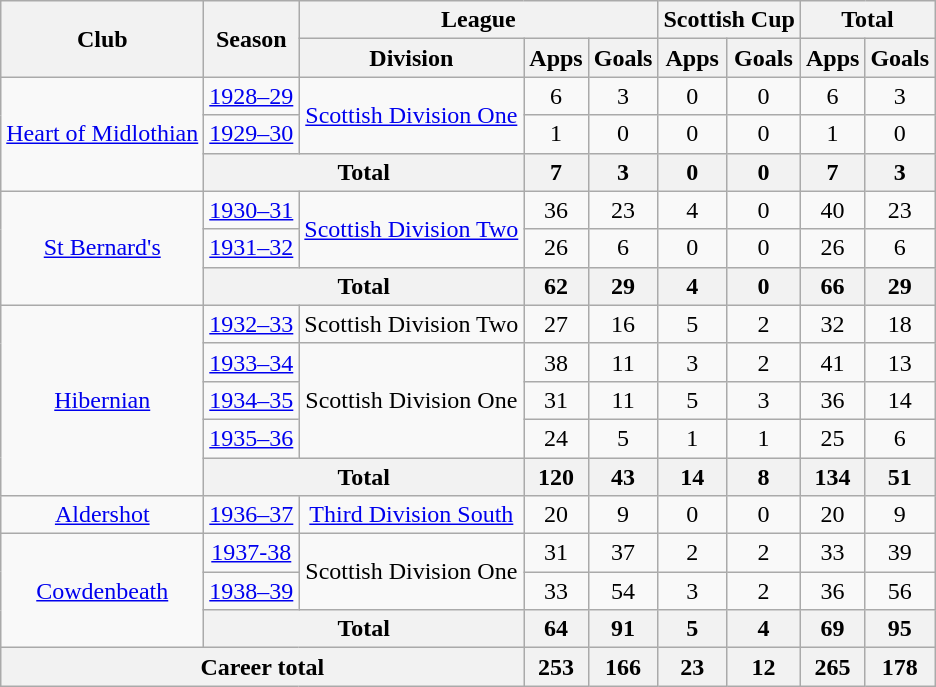<table class="wikitable" style="text-align: center;">
<tr>
<th rowspan="2">Club</th>
<th rowspan="2">Season</th>
<th colspan="3">League</th>
<th colspan="2">Scottish Cup</th>
<th colspan="2">Total</th>
</tr>
<tr>
<th>Division</th>
<th>Apps</th>
<th>Goals</th>
<th>Apps</th>
<th>Goals</th>
<th>Apps</th>
<th>Goals</th>
</tr>
<tr>
<td rowspan="3"><a href='#'>Heart of Midlothian</a></td>
<td><a href='#'>1928–29</a></td>
<td rowspan="2"><a href='#'>Scottish Division One</a></td>
<td>6</td>
<td>3</td>
<td>0</td>
<td>0</td>
<td>6</td>
<td>3</td>
</tr>
<tr>
<td><a href='#'>1929–30</a></td>
<td>1</td>
<td>0</td>
<td>0</td>
<td>0</td>
<td>1</td>
<td>0</td>
</tr>
<tr>
<th colspan="2">Total</th>
<th>7</th>
<th>3</th>
<th>0</th>
<th>0</th>
<th>7</th>
<th>3</th>
</tr>
<tr>
<td rowspan="3"><a href='#'>St Bernard's</a></td>
<td><a href='#'>1930–31</a></td>
<td rowspan="2"><a href='#'>Scottish Division Two</a></td>
<td>36</td>
<td>23</td>
<td>4</td>
<td>0</td>
<td>40</td>
<td>23</td>
</tr>
<tr>
<td><a href='#'>1931–32</a></td>
<td>26</td>
<td>6</td>
<td>0</td>
<td>0</td>
<td>26</td>
<td>6</td>
</tr>
<tr>
<th colspan="2">Total</th>
<th>62</th>
<th>29</th>
<th>4</th>
<th>0</th>
<th>66</th>
<th>29</th>
</tr>
<tr>
<td rowspan="5"><a href='#'>Hibernian</a></td>
<td><a href='#'>1932–33</a></td>
<td>Scottish Division Two</td>
<td>27</td>
<td>16</td>
<td>5</td>
<td>2</td>
<td>32</td>
<td>18</td>
</tr>
<tr>
<td><a href='#'>1933–34</a></td>
<td rowspan="3">Scottish Division One</td>
<td>38</td>
<td>11</td>
<td>3</td>
<td>2</td>
<td>41</td>
<td>13</td>
</tr>
<tr>
<td><a href='#'>1934–35</a></td>
<td>31</td>
<td>11</td>
<td>5</td>
<td>3</td>
<td>36</td>
<td>14</td>
</tr>
<tr>
<td><a href='#'>1935–36</a></td>
<td>24</td>
<td>5</td>
<td>1</td>
<td>1</td>
<td>25</td>
<td>6</td>
</tr>
<tr>
<th colspan="2">Total</th>
<th>120</th>
<th>43</th>
<th>14</th>
<th>8</th>
<th>134</th>
<th>51</th>
</tr>
<tr>
<td><a href='#'>Aldershot</a></td>
<td><a href='#'>1936–37</a></td>
<td><a href='#'>Third Division South</a></td>
<td>20</td>
<td>9</td>
<td>0</td>
<td>0</td>
<td>20</td>
<td>9</td>
</tr>
<tr>
<td rowspan="3"><a href='#'>Cowdenbeath</a></td>
<td><a href='#'>1937-38</a></td>
<td rowspan="2">Scottish Division One</td>
<td>31</td>
<td>37</td>
<td>2</td>
<td>2</td>
<td>33</td>
<td>39</td>
</tr>
<tr>
<td><a href='#'>1938–39</a></td>
<td>33</td>
<td>54</td>
<td>3</td>
<td>2</td>
<td>36</td>
<td>56</td>
</tr>
<tr>
<th colspan="2">Total</th>
<th>64</th>
<th>91</th>
<th>5</th>
<th>4</th>
<th>69</th>
<th>95</th>
</tr>
<tr>
<th colspan="3">Career total</th>
<th>253</th>
<th>166</th>
<th>23</th>
<th>12</th>
<th>265</th>
<th>178</th>
</tr>
</table>
